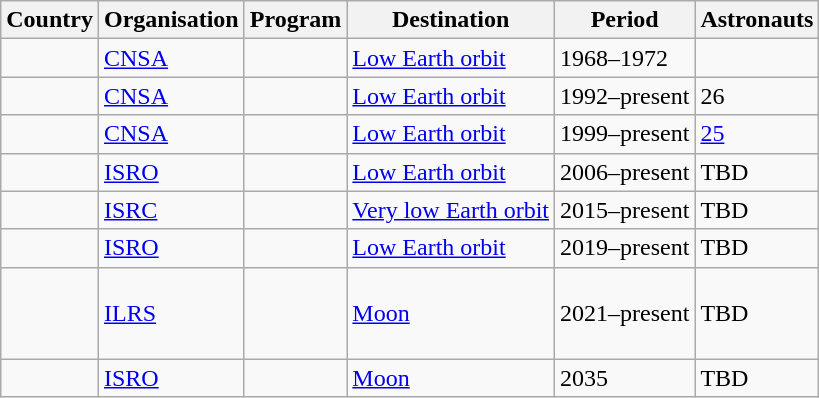<table class="wikitable static-row-numbers">
<tr>
<th>Country</th>
<th>Organisation</th>
<th>Program</th>
<th>Destination</th>
<th>Period</th>
<th>Astronauts</th>
</tr>
<tr>
<td></td>
<td><a href='#'>CNSA</a></td>
<td></td>
<td><a href='#'>Low Earth orbit</a></td>
<td>1968–1972</td>
<td></td>
</tr>
<tr>
<td></td>
<td><a href='#'>CNSA</a></td>
<td></td>
<td><a href='#'>Low Earth orbit</a></td>
<td>1992–present</td>
<td>26</td>
</tr>
<tr>
<td></td>
<td><a href='#'>CNSA</a></td>
<td></td>
<td><a href='#'>Low Earth orbit</a></td>
<td>1999–present</td>
<td><a href='#'>25</a></td>
</tr>
<tr>
<td></td>
<td><a href='#'>ISRO</a></td>
<td></td>
<td><a href='#'>Low Earth orbit</a></td>
<td>2006–present</td>
<td>TBD</td>
</tr>
<tr>
<td></td>
<td><a href='#'>ISRC</a></td>
<td></td>
<td><a href='#'>Very low Earth orbit</a></td>
<td>2015–present</td>
<td>TBD</td>
</tr>
<tr>
<td></td>
<td><a href='#'>ISRO</a></td>
<td></td>
<td><a href='#'>Low Earth orbit</a></td>
<td>2019–present</td>
<td>TBD</td>
</tr>
<tr>
<td> <br>  <br>  <br> </td>
<td><a href='#'>ILRS</a></td>
<td></td>
<td><a href='#'>Moon</a></td>
<td>2021–present</td>
<td>TBD</td>
</tr>
<tr>
<td></td>
<td><a href='#'>ISRO</a></td>
<td></td>
<td><a href='#'>Moon</a></td>
<td>2035</td>
<td>TBD</td>
</tr>
</table>
